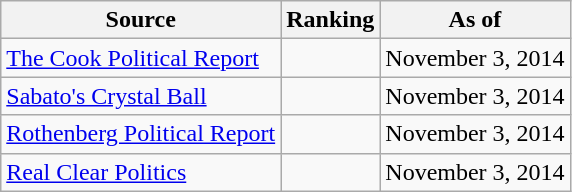<table class="wikitable" style="text-align:center">
<tr>
<th>Source</th>
<th>Ranking</th>
<th>As of</th>
</tr>
<tr>
<td align=left><a href='#'>The Cook Political Report</a></td>
<td></td>
<td>November 3, 2014</td>
</tr>
<tr>
<td align=left><a href='#'>Sabato's Crystal Ball</a></td>
<td></td>
<td>November 3, 2014</td>
</tr>
<tr>
<td align=left><a href='#'>Rothenberg Political Report</a></td>
<td></td>
<td>November 3, 2014</td>
</tr>
<tr>
<td align=left><a href='#'>Real Clear Politics</a></td>
<td></td>
<td>November 3, 2014</td>
</tr>
</table>
